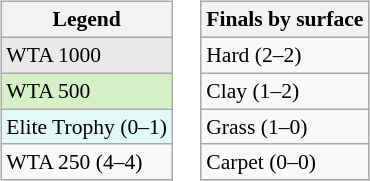<table>
<tr valign=top>
<td><br><table class=wikitable style="font-size:90%">
<tr>
<th>Legend</th>
</tr>
<tr style="background:#e9e9e9;">
<td>WTA 1000</td>
</tr>
<tr style="background:#d4f1c5;">
<td>WTA 500</td>
</tr>
<tr style="background:#e2faf7;">
<td>Elite Trophy (0–1)</td>
</tr>
<tr>
<td>WTA 250 (4–4)</td>
</tr>
</table>
</td>
<td><br><table class=wikitable style="font-size:90%">
<tr>
<th>Finals by surface</th>
</tr>
<tr>
<td>Hard (2–2)</td>
</tr>
<tr>
<td>Clay (1–2)</td>
</tr>
<tr>
<td>Grass (1–0)</td>
</tr>
<tr>
<td>Carpet (0–0)</td>
</tr>
</table>
</td>
</tr>
</table>
